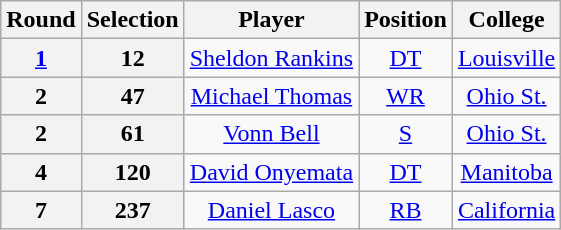<table class="wikitable" style="text-align:center;">
<tr>
<th>Round</th>
<th>Selection</th>
<th>Player</th>
<th>Position</th>
<th>College</th>
</tr>
<tr>
<th><a href='#'>1</a></th>
<th>12</th>
<td><a href='#'>Sheldon Rankins</a></td>
<td><a href='#'>DT</a></td>
<td><a href='#'>Louisville</a></td>
</tr>
<tr>
<th>2</th>
<th>47</th>
<td><a href='#'>Michael Thomas</a></td>
<td><a href='#'>WR</a></td>
<td><a href='#'>Ohio St.</a></td>
</tr>
<tr>
<th>2</th>
<th>61</th>
<td><a href='#'>Vonn Bell</a></td>
<td><a href='#'>S</a></td>
<td><a href='#'>Ohio St.</a></td>
</tr>
<tr>
<th>4</th>
<th>120</th>
<td><a href='#'>David Onyemata</a></td>
<td><a href='#'>DT</a></td>
<td><a href='#'>Manitoba</a></td>
</tr>
<tr>
<th>7</th>
<th>237</th>
<td><a href='#'>Daniel Lasco</a></td>
<td><a href='#'>RB</a></td>
<td><a href='#'>California</a></td>
</tr>
</table>
